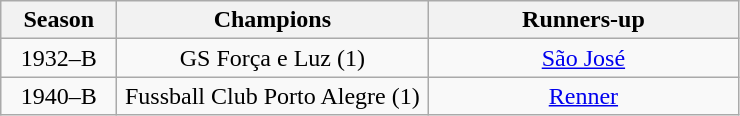<table class="wikitable" style="text-align:center; margin-left:1em;">
<tr>
<th style="width:70px">Season</th>
<th style="width:200px">Champions</th>
<th style="width:200px">Runners-up</th>
</tr>
<tr>
<td>1932–B</td>
<td>GS Força e Luz (1)</td>
<td><a href='#'>São José</a></td>
</tr>
<tr>
<td>1940–B</td>
<td>Fussball Club Porto Alegre (1)</td>
<td><a href='#'>Renner</a></td>
</tr>
</table>
